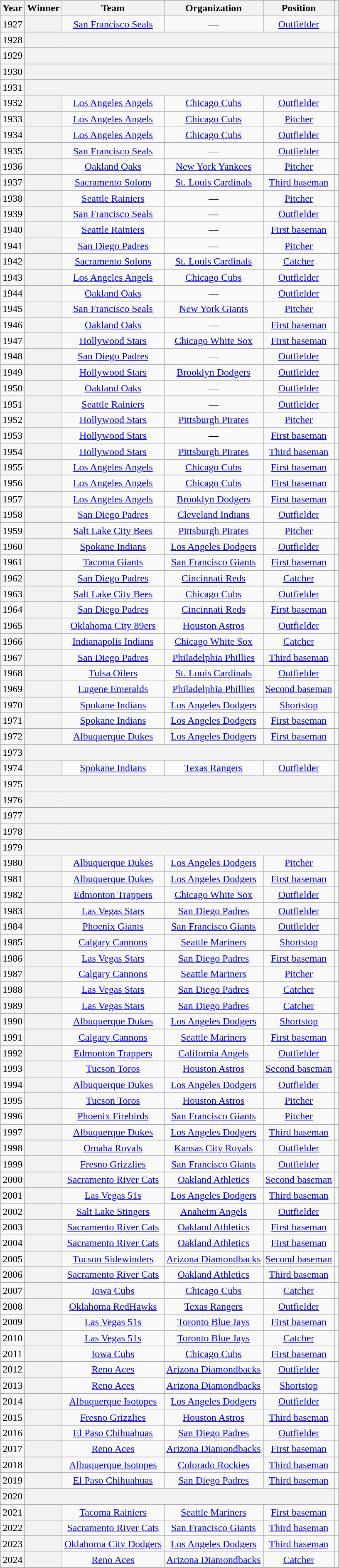<table class="wikitable sortable plainrowheaders" style="text-align:center">
<tr>
<th scope="col">Year</th>
<th scope="col">Winner</th>
<th scope="col">Team</th>
<th scope="col">Organization</th>
<th scope="col">Position</th>
<th scope="col" class="unsortable"></th>
</tr>
<tr>
<td>1927</td>
<th scope="row" style="text-align:center"></th>
<td><a href='#'>San Francisco Seals</a></td>
<td>—</td>
<td><a href='#'>Outfielder</a></td>
<td></td>
</tr>
<tr>
<td>1928</td>
<th scope="row" style="text-align:center" colspan="4"></th>
<td></td>
</tr>
<tr>
<td>1929</td>
<th scope="row" style="text-align:center" colspan="4"></th>
<td></td>
</tr>
<tr>
<td>1930</td>
<th scope="row" style="text-align:center" colspan="4"></th>
<td></td>
</tr>
<tr>
<td>1931</td>
<th scope="row" style="text-align:center" colspan="4"></th>
<td></td>
</tr>
<tr>
<td>1932</td>
<th scope="row" style="text-align:center"></th>
<td><a href='#'>Los Angeles Angels</a></td>
<td><a href='#'>Chicago Cubs</a></td>
<td><a href='#'>Outfielder</a></td>
<td></td>
</tr>
<tr>
<td>1933</td>
<th scope="row" style="text-align:center"></th>
<td><a href='#'>Los Angeles Angels</a></td>
<td><a href='#'>Chicago Cubs</a></td>
<td><a href='#'>Pitcher</a></td>
<td></td>
</tr>
<tr>
<td>1934</td>
<th scope="row" style="text-align:center"></th>
<td><a href='#'>Los Angeles Angels</a></td>
<td><a href='#'>Chicago Cubs</a></td>
<td><a href='#'>Outfielder</a></td>
<td></td>
</tr>
<tr>
<td>1935</td>
<th scope="row" style="text-align:center"></th>
<td><a href='#'>San Francisco Seals</a></td>
<td>—</td>
<td><a href='#'>Outfielder</a></td>
<td></td>
</tr>
<tr>
<td>1936</td>
<th scope="row" style="text-align:center"></th>
<td><a href='#'>Oakland Oaks</a></td>
<td><a href='#'>New York Yankees</a></td>
<td><a href='#'>Pitcher</a></td>
<td></td>
</tr>
<tr>
<td>1937</td>
<th scope="row" style="text-align:center"></th>
<td><a href='#'>Sacramento Solons</a></td>
<td><a href='#'>St. Louis Cardinals</a></td>
<td><a href='#'>Third baseman</a></td>
<td></td>
</tr>
<tr>
<td>1938</td>
<th scope="row" style="text-align:center"></th>
<td><a href='#'>Seattle Rainiers</a></td>
<td>—</td>
<td><a href='#'>Pitcher</a></td>
<td></td>
</tr>
<tr>
<td>1939</td>
<th scope="row" style="text-align:center"></th>
<td><a href='#'>San Francisco Seals</a></td>
<td>—</td>
<td><a href='#'>Outfielder</a></td>
<td></td>
</tr>
<tr>
<td>1940</td>
<th scope="row" style="text-align:center"></th>
<td><a href='#'>Seattle Rainiers</a></td>
<td>—</td>
<td><a href='#'>First baseman</a></td>
<td></td>
</tr>
<tr>
<td>1941</td>
<th scope="row" style="text-align:center"></th>
<td><a href='#'>San Diego Padres</a></td>
<td>—</td>
<td><a href='#'>Pitcher</a></td>
<td></td>
</tr>
<tr>
<td>1942</td>
<th scope="row" style="text-align:center"></th>
<td><a href='#'>Sacramento Solons</a></td>
<td><a href='#'>St. Louis Cardinals</a></td>
<td><a href='#'>Catcher</a></td>
<td></td>
</tr>
<tr>
<td>1943</td>
<th scope="row" style="text-align:center"></th>
<td><a href='#'>Los Angeles Angels</a></td>
<td><a href='#'>Chicago Cubs</a></td>
<td><a href='#'>Outfielder</a></td>
<td></td>
</tr>
<tr>
<td>1944</td>
<th scope="row" style="text-align:center"> </th>
<td><a href='#'>Oakland Oaks</a></td>
<td>—</td>
<td><a href='#'>Outfielder</a></td>
<td></td>
</tr>
<tr>
<td>1945</td>
<th scope="row" style="text-align:center"></th>
<td><a href='#'>San Francisco Seals</a></td>
<td><a href='#'>New York Giants</a></td>
<td><a href='#'>Pitcher</a></td>
<td></td>
</tr>
<tr>
<td>1946</td>
<th scope="row" style="text-align:center"> </th>
<td><a href='#'>Oakland Oaks</a></td>
<td>—</td>
<td><a href='#'>First baseman</a></td>
<td></td>
</tr>
<tr>
<td>1947</td>
<th scope="row" style="text-align:center"></th>
<td><a href='#'>Hollywood Stars</a></td>
<td><a href='#'>Chicago White Sox</a></td>
<td><a href='#'>First baseman</a></td>
<td></td>
</tr>
<tr>
<td>1948</td>
<th scope="row" style="text-align:center"></th>
<td><a href='#'>San Diego Padres</a></td>
<td>—</td>
<td><a href='#'>Outfielder</a></td>
<td></td>
</tr>
<tr>
<td>1949</td>
<th scope="row" style="text-align:center"></th>
<td><a href='#'>Hollywood Stars</a></td>
<td><a href='#'>Brooklyn Dodgers</a></td>
<td><a href='#'>Outfielder</a></td>
<td></td>
</tr>
<tr>
<td>1950</td>
<th scope="row" style="text-align:center"></th>
<td><a href='#'>Oakland Oaks</a></td>
<td>—</td>
<td><a href='#'>Outfielder</a></td>
<td></td>
</tr>
<tr>
<td>1951</td>
<th scope="row" style="text-align:center"></th>
<td><a href='#'>Seattle Rainiers</a></td>
<td>—</td>
<td><a href='#'>Outfielder</a></td>
<td></td>
</tr>
<tr>
<td>1952</td>
<th scope="row" style="text-align:center"></th>
<td><a href='#'>Hollywood Stars</a></td>
<td><a href='#'>Pittsburgh Pirates</a></td>
<td><a href='#'>Pitcher</a></td>
<td></td>
</tr>
<tr>
<td>1953</td>
<th scope="row" style="text-align:center"></th>
<td><a href='#'>Hollywood Stars</a></td>
<td>—</td>
<td><a href='#'>First baseman</a></td>
<td></td>
</tr>
<tr>
<td>1954</td>
<th scope="row" style="text-align:center"></th>
<td><a href='#'>Hollywood Stars</a></td>
<td><a href='#'>Pittsburgh Pirates</a></td>
<td><a href='#'>Third baseman</a></td>
<td></td>
</tr>
<tr>
<td>1955</td>
<th scope="row" style="text-align:center"> </th>
<td><a href='#'>Los Angeles Angels</a></td>
<td><a href='#'>Chicago Cubs</a></td>
<td><a href='#'>First baseman</a></td>
<td></td>
</tr>
<tr>
<td>1956</td>
<th scope="row" style="text-align:center"> </th>
<td><a href='#'>Los Angeles Angels</a></td>
<td><a href='#'>Chicago Cubs</a></td>
<td><a href='#'>First baseman</a></td>
<td></td>
</tr>
<tr>
<td>1957</td>
<th scope="row" style="text-align:center"> </th>
<td><a href='#'>Los Angeles Angels</a></td>
<td><a href='#'>Brooklyn Dodgers</a></td>
<td><a href='#'>First baseman</a></td>
<td></td>
</tr>
<tr>
<td>1958</td>
<th scope="row" style="text-align:center"></th>
<td><a href='#'>San Diego Padres</a></td>
<td><a href='#'>Cleveland Indians</a></td>
<td><a href='#'>Outfielder</a></td>
<td></td>
</tr>
<tr>
<td>1959</td>
<th scope="row" style="text-align:center"></th>
<td><a href='#'>Salt Lake City Bees</a></td>
<td><a href='#'>Pittsburgh Pirates</a></td>
<td><a href='#'>Pitcher</a></td>
<td></td>
</tr>
<tr>
<td>1960</td>
<th scope="row" style="text-align:center"></th>
<td><a href='#'>Spokane Indians</a></td>
<td><a href='#'>Los Angeles Dodgers</a></td>
<td><a href='#'>Outfielder</a></td>
<td></td>
</tr>
<tr>
<td>1961</td>
<th scope="row" style="text-align:center"></th>
<td><a href='#'>Tacoma Giants</a></td>
<td><a href='#'>San Francisco Giants</a></td>
<td><a href='#'>First baseman</a></td>
<td></td>
</tr>
<tr>
<td>1962</td>
<th scope="row" style="text-align:center"></th>
<td><a href='#'>San Diego Padres</a></td>
<td><a href='#'>Cincinnati Reds</a></td>
<td><a href='#'>Catcher</a></td>
<td></td>
</tr>
<tr>
<td>1963</td>
<th scope="row" style="text-align:center"></th>
<td><a href='#'>Salt Lake City Bees</a></td>
<td><a href='#'>Chicago Cubs</a></td>
<td><a href='#'>Outfielder</a></td>
<td></td>
</tr>
<tr>
<td>1964</td>
<th scope="row" style="text-align:center"></th>
<td><a href='#'>San Diego Padres</a></td>
<td><a href='#'>Cincinnati Reds</a></td>
<td><a href='#'>First baseman</a></td>
<td></td>
</tr>
<tr>
<td>1965</td>
<th scope="row" style="text-align:center"></th>
<td><a href='#'>Oklahoma City 89ers</a></td>
<td><a href='#'>Houston Astros</a></td>
<td><a href='#'>Outfielder</a></td>
<td></td>
</tr>
<tr>
<td>1966</td>
<th scope="row" style="text-align:center"></th>
<td><a href='#'>Indianapolis Indians</a></td>
<td><a href='#'>Chicago White Sox</a></td>
<td><a href='#'>Catcher</a></td>
<td></td>
</tr>
<tr>
<td>1967</td>
<th scope="row" style="text-align:center"></th>
<td><a href='#'>San Diego Padres</a></td>
<td><a href='#'>Philadelphia Phillies</a></td>
<td><a href='#'>Third baseman</a></td>
<td></td>
</tr>
<tr>
<td>1968</td>
<th scope="row" style="text-align:center"></th>
<td><a href='#'>Tulsa Oilers</a></td>
<td><a href='#'>St. Louis Cardinals</a></td>
<td><a href='#'>Outfielder</a></td>
<td></td>
</tr>
<tr>
<td>1969</td>
<th scope="row" style="text-align:center"></th>
<td><a href='#'>Eugene Emeralds</a></td>
<td><a href='#'>Philadelphia Phillies</a></td>
<td><a href='#'>Second baseman</a></td>
<td></td>
</tr>
<tr>
<td>1970</td>
<th scope="row" style="text-align:center"></th>
<td><a href='#'>Spokane Indians</a></td>
<td><a href='#'>Los Angeles Dodgers</a></td>
<td><a href='#'>Shortstop</a></td>
<td></td>
</tr>
<tr>
<td>1971</td>
<th scope="row" style="text-align:center"></th>
<td><a href='#'>Spokane Indians</a></td>
<td><a href='#'>Los Angeles Dodgers</a></td>
<td><a href='#'>First baseman</a></td>
<td></td>
</tr>
<tr>
<td>1972</td>
<th scope="row" style="text-align:center"></th>
<td><a href='#'>Albuquerque Dukes</a></td>
<td><a href='#'>Los Angeles Dodgers</a></td>
<td><a href='#'>First baseman</a></td>
<td></td>
</tr>
<tr>
<td>1973</td>
<th scope="row" style="text-align:center" colspan="4"></th>
<td></td>
</tr>
<tr>
<td>1974</td>
<th scope="row" style="text-align:center"></th>
<td><a href='#'>Spokane Indians</a></td>
<td><a href='#'>Texas Rangers</a></td>
<td><a href='#'>Outfielder</a></td>
<td></td>
</tr>
<tr>
<td>1975</td>
<th scope="row" style="text-align:center" colspan="4"></th>
<td></td>
</tr>
<tr>
<td>1976</td>
<th scope="row" style="text-align:center" colspan="4"></th>
<td></td>
</tr>
<tr>
<td>1977</td>
<th scope="row" style="text-align:center" colspan="4"></th>
<td></td>
</tr>
<tr>
<td>1978</td>
<th scope="row" style="text-align:center" colspan="4"></th>
<td></td>
</tr>
<tr>
<td>1979</td>
<th scope="row" style="text-align:center" colspan="4"></th>
<td></td>
</tr>
<tr>
<td>1980</td>
<th scope="row" style="text-align:center"></th>
<td><a href='#'>Albuquerque Dukes</a></td>
<td><a href='#'>Los Angeles Dodgers</a></td>
<td><a href='#'>Pitcher</a></td>
<td></td>
</tr>
<tr>
<td>1981</td>
<th scope="row" style="text-align:center"></th>
<td><a href='#'>Albuquerque Dukes</a></td>
<td><a href='#'>Los Angeles Dodgers</a></td>
<td><a href='#'>First baseman</a></td>
<td></td>
</tr>
<tr>
<td>1982</td>
<th scope="row" style="text-align:center"></th>
<td><a href='#'>Edmonton Trappers</a></td>
<td><a href='#'>Chicago White Sox</a></td>
<td><a href='#'>Outfielder</a></td>
<td></td>
</tr>
<tr>
<td>1983</td>
<th scope="row" style="text-align:center"></th>
<td><a href='#'>Las Vegas Stars</a></td>
<td><a href='#'>San Diego Padres</a></td>
<td><a href='#'>Outfielder</a></td>
<td></td>
</tr>
<tr>
<td>1984</td>
<th scope="row" style="text-align:center"></th>
<td><a href='#'>Phoenix Giants</a></td>
<td><a href='#'>San Francisco Giants</a></td>
<td><a href='#'>Outfielder</a></td>
<td></td>
</tr>
<tr>
<td>1985</td>
<th scope="row" style="text-align:center"></th>
<td><a href='#'>Calgary Cannons</a></td>
<td><a href='#'>Seattle Mariners</a></td>
<td><a href='#'>Shortstop</a></td>
<td></td>
</tr>
<tr>
<td>1986</td>
<th scope="row" style="text-align:center"></th>
<td><a href='#'>Las Vegas Stars</a></td>
<td><a href='#'>San Diego Padres</a></td>
<td><a href='#'>First baseman</a></td>
<td></td>
</tr>
<tr>
<td>1987</td>
<th scope="row" style="text-align:center"></th>
<td><a href='#'>Calgary Cannons</a></td>
<td><a href='#'>Seattle Mariners</a></td>
<td><a href='#'>Pitcher</a></td>
<td></td>
</tr>
<tr>
<td>1988</td>
<th scope="row" style="text-align:center"> </th>
<td><a href='#'>Las Vegas Stars</a></td>
<td><a href='#'>San Diego Padres</a></td>
<td><a href='#'>Catcher</a></td>
<td></td>
</tr>
<tr>
<td>1989</td>
<th scope="row" style="text-align:center"> </th>
<td><a href='#'>Las Vegas Stars</a></td>
<td><a href='#'>San Diego Padres</a></td>
<td><a href='#'>Catcher</a></td>
<td></td>
</tr>
<tr>
<td>1990</td>
<th scope="row" style="text-align:center"></th>
<td><a href='#'>Albuquerque Dukes</a></td>
<td><a href='#'>Los Angeles Dodgers</a></td>
<td><a href='#'>Shortstop</a></td>
<td></td>
</tr>
<tr>
<td>1991</td>
<th scope="row" style="text-align:center"></th>
<td><a href='#'>Calgary Cannons</a></td>
<td><a href='#'>Seattle Mariners</a></td>
<td><a href='#'>First baseman</a></td>
<td></td>
</tr>
<tr>
<td>1992</td>
<th scope="row" style="text-align:center"></th>
<td><a href='#'>Edmonton Trappers</a></td>
<td><a href='#'>California Angels</a></td>
<td><a href='#'>Outfielder</a></td>
<td></td>
</tr>
<tr>
<td>1993</td>
<th scope="row" style="text-align:center"></th>
<td><a href='#'>Tucson Toros</a></td>
<td><a href='#'>Houston Astros</a></td>
<td><a href='#'>Second baseman</a></td>
<td></td>
</tr>
<tr>
<td>1994</td>
<th scope="row" style="text-align:center"></th>
<td><a href='#'>Albuquerque Dukes</a></td>
<td><a href='#'>Los Angeles Dodgers</a></td>
<td><a href='#'>Outfielder</a></td>
<td></td>
</tr>
<tr>
<td>1995</td>
<th scope="row" style="text-align:center"></th>
<td><a href='#'>Tucson Toros</a></td>
<td><a href='#'>Houston Astros</a></td>
<td><a href='#'>Pitcher</a></td>
<td></td>
</tr>
<tr>
<td>1996</td>
<th scope="row" style="text-align:center"></th>
<td><a href='#'>Phoenix Firebirds</a></td>
<td><a href='#'>San Francisco Giants</a></td>
<td><a href='#'>Pitcher</a></td>
<td></td>
</tr>
<tr>
<td>1997</td>
<th scope="row" style="text-align:center"></th>
<td><a href='#'>Albuquerque Dukes</a></td>
<td><a href='#'>Los Angeles Dodgers</a></td>
<td><a href='#'>Third baseman</a></td>
<td></td>
</tr>
<tr>
<td>1998</td>
<th scope="row" style="text-align:center"></th>
<td><a href='#'>Omaha Royals</a></td>
<td><a href='#'>Kansas City Royals</a></td>
<td><a href='#'>Outfielder</a></td>
<td></td>
</tr>
<tr>
<td>1999</td>
<th scope="row" style="text-align:center"></th>
<td><a href='#'>Fresno Grizzlies</a></td>
<td><a href='#'>San Francisco Giants</a></td>
<td><a href='#'>Outfielder</a></td>
<td></td>
</tr>
<tr>
<td>2000</td>
<th scope="row" style="text-align:center"></th>
<td><a href='#'>Sacramento River Cats</a></td>
<td><a href='#'>Oakland Athletics</a></td>
<td><a href='#'>Second baseman</a></td>
<td></td>
</tr>
<tr>
<td>2001</td>
<th scope="row" style="text-align:center"></th>
<td><a href='#'>Las Vegas 51s</a></td>
<td><a href='#'>Los Angeles Dodgers</a></td>
<td><a href='#'>Third baseman</a></td>
<td></td>
</tr>
<tr>
<td>2002</td>
<th scope="row" style="text-align:center"></th>
<td><a href='#'>Salt Lake Stingers</a></td>
<td><a href='#'>Anaheim Angels</a></td>
<td><a href='#'>Outfielder</a></td>
<td></td>
</tr>
<tr>
<td>2003</td>
<th scope="row" style="text-align:center"></th>
<td><a href='#'>Sacramento River Cats</a></td>
<td><a href='#'>Oakland Athletics</a></td>
<td><a href='#'>First baseman</a></td>
<td></td>
</tr>
<tr>
<td>2004</td>
<th scope="row" style="text-align:center"></th>
<td><a href='#'>Sacramento River Cats</a></td>
<td><a href='#'>Oakland Athletics</a></td>
<td><a href='#'>First baseman</a></td>
<td></td>
</tr>
<tr>
<td>2005</td>
<th scope="row" style="text-align:center"></th>
<td><a href='#'>Tucson Sidewinders</a></td>
<td><a href='#'>Arizona Diamondbacks</a></td>
<td><a href='#'>Second baseman</a></td>
<td></td>
</tr>
<tr>
<td>2006</td>
<th scope="row" style="text-align:center"></th>
<td><a href='#'>Sacramento River Cats</a></td>
<td><a href='#'>Oakland Athletics</a></td>
<td><a href='#'>Third baseman</a></td>
<td></td>
</tr>
<tr>
<td>2007</td>
<th scope="row" style="text-align:center"></th>
<td><a href='#'>Iowa Cubs</a></td>
<td><a href='#'>Chicago Cubs</a></td>
<td><a href='#'>Catcher</a></td>
<td></td>
</tr>
<tr>
<td>2008</td>
<th scope="row" style="text-align:center"></th>
<td><a href='#'>Oklahoma RedHawks</a></td>
<td><a href='#'>Texas Rangers</a></td>
<td><a href='#'>Outfielder</a></td>
<td></td>
</tr>
<tr>
<td>2009</td>
<th scope="row" style="text-align:center"></th>
<td><a href='#'>Las Vegas 51s</a></td>
<td><a href='#'>Toronto Blue Jays</a></td>
<td><a href='#'>First baseman</a></td>
<td></td>
</tr>
<tr>
<td>2010</td>
<th scope="row" style="text-align:center"></th>
<td><a href='#'>Las Vegas 51s</a></td>
<td><a href='#'>Toronto Blue Jays</a></td>
<td><a href='#'>Catcher</a></td>
<td></td>
</tr>
<tr>
<td>2011</td>
<th scope="row" style="text-align:center"></th>
<td><a href='#'>Iowa Cubs</a></td>
<td><a href='#'>Chicago Cubs</a></td>
<td><a href='#'>First baseman</a></td>
<td></td>
</tr>
<tr>
<td>2012</td>
<th scope="row" style="text-align:center"></th>
<td><a href='#'>Reno Aces</a></td>
<td><a href='#'>Arizona Diamondbacks</a></td>
<td><a href='#'>Outfielder</a></td>
<td></td>
</tr>
<tr>
<td>2013</td>
<th scope="row" style="text-align:center"></th>
<td><a href='#'>Reno Aces</a></td>
<td><a href='#'>Arizona Diamondbacks</a></td>
<td><a href='#'>Shortstop</a></td>
<td></td>
</tr>
<tr>
<td>2014</td>
<th scope="row" style="text-align:center"></th>
<td><a href='#'>Albuquerque Isotopes</a></td>
<td><a href='#'>Los Angeles Dodgers</a></td>
<td><a href='#'>Outfielder</a></td>
<td></td>
</tr>
<tr>
<td>2015</td>
<th scope="row" style="text-align:center"></th>
<td><a href='#'>Fresno Grizzlies</a></td>
<td><a href='#'>Houston Astros</a></td>
<td><a href='#'>Third baseman</a></td>
<td></td>
</tr>
<tr>
<td>2016</td>
<th scope="row" style="text-align:center"></th>
<td><a href='#'>El Paso Chihuahuas</a></td>
<td><a href='#'>San Diego Padres</a></td>
<td><a href='#'>Outfielder</a></td>
<td></td>
</tr>
<tr>
<td>2017</td>
<th scope="row" style="text-align:center"></th>
<td><a href='#'>Reno Aces</a></td>
<td><a href='#'>Arizona Diamondbacks</a></td>
<td><a href='#'>First baseman</a></td>
<td></td>
</tr>
<tr>
<td>2018</td>
<th scope="row" style="text-align:center"></th>
<td><a href='#'>Albuquerque Isotopes</a></td>
<td><a href='#'>Colorado Rockies</a></td>
<td><a href='#'>Third baseman</a></td>
<td></td>
</tr>
<tr>
<td>2019</td>
<th scope="row" style="text-align:center"></th>
<td><a href='#'>El Paso Chihuahuas</a></td>
<td><a href='#'>San Diego Padres</a></td>
<td><a href='#'>Third baseman</a></td>
<td></td>
</tr>
<tr>
<td>2020</td>
<th scope="row" style="text-align:center" colspan="4"></th>
<td></td>
</tr>
<tr>
<td>2021</td>
<th scope="row" style="text-align:center"></th>
<td><a href='#'>Tacoma Rainiers</a></td>
<td><a href='#'>Seattle Mariners</a></td>
<td><a href='#'>First baseman</a></td>
<td></td>
</tr>
<tr>
<td>2022</td>
<th scope="row" style="text-align:center"></th>
<td><a href='#'>Sacramento River Cats</a></td>
<td><a href='#'>San Francisco Giants</a></td>
<td><a href='#'>Third baseman</a></td>
<td></td>
</tr>
<tr>
<td>2023</td>
<th scope="row" style="text-align:center"></th>
<td><a href='#'>Oklahoma City Dodgers</a></td>
<td><a href='#'>Los Angeles Dodgers</a></td>
<td><a href='#'>Third baseman</a></td>
<td></td>
</tr>
<tr>
<td>2024</td>
<th scope="row" style="text-align:center"></th>
<td><a href='#'>Reno Aces</a></td>
<td><a href='#'>Arizona Diamondbacks</a></td>
<td><a href='#'>Catcher</a></td>
<td></td>
</tr>
</table>
